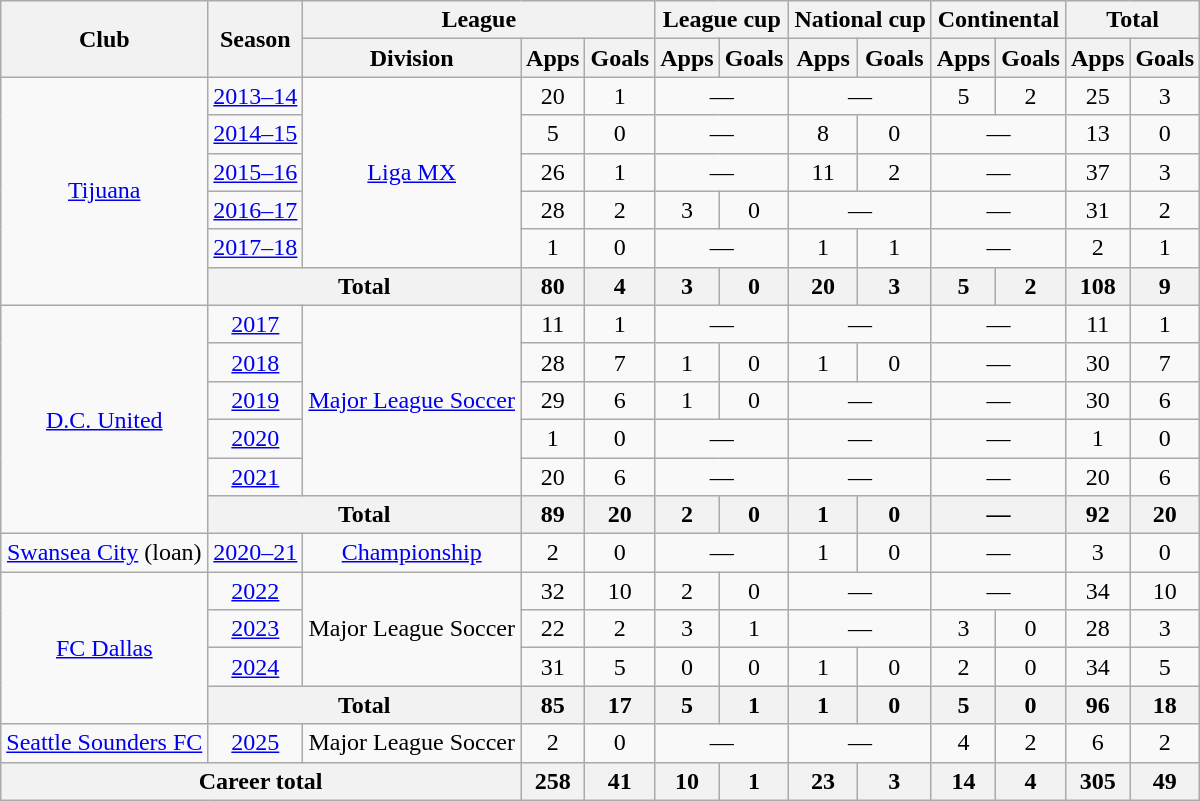<table class="wikitable" style="text-align: center;">
<tr>
<th rowspan="2">Club</th>
<th rowspan="2">Season</th>
<th colspan="3">League</th>
<th colspan="2">League cup</th>
<th colspan="2">National cup</th>
<th colspan="2">Continental</th>
<th colspan="2">Total</th>
</tr>
<tr>
<th>Division</th>
<th>Apps</th>
<th>Goals</th>
<th>Apps</th>
<th>Goals</th>
<th>Apps</th>
<th>Goals</th>
<th>Apps</th>
<th>Goals</th>
<th>Apps</th>
<th>Goals</th>
</tr>
<tr>
<td rowspan="6"><a href='#'>Tijuana</a></td>
<td><a href='#'>2013–14</a></td>
<td rowspan="5"><a href='#'>Liga MX</a></td>
<td>20</td>
<td>1</td>
<td colspan="2">—</td>
<td colspan="2">—</td>
<td>5</td>
<td>2</td>
<td>25</td>
<td>3</td>
</tr>
<tr>
<td><a href='#'>2014–15</a></td>
<td>5</td>
<td>0</td>
<td colspan="2">—</td>
<td>8</td>
<td>0</td>
<td colspan="2">—</td>
<td>13</td>
<td>0</td>
</tr>
<tr>
<td><a href='#'>2015–16</a></td>
<td>26</td>
<td>1</td>
<td colspan="2">—</td>
<td>11</td>
<td>2</td>
<td colspan="2">—</td>
<td>37</td>
<td>3</td>
</tr>
<tr>
<td><a href='#'>2016–17</a></td>
<td>28</td>
<td>2</td>
<td>3</td>
<td>0</td>
<td colspan="2">—</td>
<td colspan="2">—</td>
<td>31</td>
<td>2</td>
</tr>
<tr>
<td><a href='#'>2017–18</a></td>
<td>1</td>
<td>0</td>
<td colspan="2">—</td>
<td>1</td>
<td>1</td>
<td colspan="2">—</td>
<td>2</td>
<td>1</td>
</tr>
<tr>
<th colspan="2">Total</th>
<th>80</th>
<th>4</th>
<th>3</th>
<th>0</th>
<th>20</th>
<th>3</th>
<th>5</th>
<th>2</th>
<th>108</th>
<th>9</th>
</tr>
<tr>
<td rowspan="6"><a href='#'>D.C. United</a></td>
<td><a href='#'>2017</a></td>
<td rowspan="5"><a href='#'>Major League Soccer</a></td>
<td>11</td>
<td>1</td>
<td colspan="2">—</td>
<td colspan="2">—</td>
<td colspan="2">—</td>
<td>11</td>
<td>1</td>
</tr>
<tr>
<td><a href='#'>2018</a></td>
<td>28</td>
<td>7</td>
<td>1</td>
<td>0</td>
<td>1</td>
<td>0</td>
<td colspan="2">—</td>
<td>30</td>
<td>7</td>
</tr>
<tr>
<td><a href='#'>2019</a></td>
<td>29</td>
<td>6</td>
<td>1</td>
<td>0</td>
<td colspan="2">—</td>
<td colspan="2">—</td>
<td>30</td>
<td>6</td>
</tr>
<tr>
<td><a href='#'>2020</a></td>
<td>1</td>
<td>0</td>
<td colspan="2">—</td>
<td colspan="2">—</td>
<td colspan="2">—</td>
<td>1</td>
<td>0</td>
</tr>
<tr>
<td><a href='#'>2021</a></td>
<td>20</td>
<td>6</td>
<td colspan="2">—</td>
<td colspan="2">—</td>
<td colspan="2">—</td>
<td>20</td>
<td>6</td>
</tr>
<tr>
<th colspan="2">Total</th>
<th>89</th>
<th>20</th>
<th>2</th>
<th>0</th>
<th>1</th>
<th>0</th>
<th colspan="2">—</th>
<th>92</th>
<th>20</th>
</tr>
<tr>
<td><a href='#'>Swansea City</a> (loan)</td>
<td><a href='#'>2020–21</a></td>
<td><a href='#'>Championship</a></td>
<td>2</td>
<td>0</td>
<td colspan="2">—</td>
<td>1</td>
<td>0</td>
<td colspan="2">—</td>
<td>3</td>
<td>0</td>
</tr>
<tr>
<td rowspan="4"><a href='#'>FC Dallas</a></td>
<td><a href='#'>2022</a></td>
<td rowspan="3">Major League Soccer</td>
<td>32</td>
<td>10</td>
<td>2</td>
<td>0</td>
<td colspan="2">—</td>
<td colspan="2">—</td>
<td>34</td>
<td>10</td>
</tr>
<tr>
<td><a href='#'>2023</a></td>
<td>22</td>
<td>2</td>
<td>3</td>
<td>1</td>
<td colspan="2">—</td>
<td>3</td>
<td>0</td>
<td>28</td>
<td>3</td>
</tr>
<tr>
<td><a href='#'>2024</a></td>
<td>31</td>
<td>5</td>
<td>0</td>
<td>0</td>
<td>1</td>
<td>0</td>
<td>2</td>
<td>0</td>
<td>34</td>
<td>5</td>
</tr>
<tr>
<th colspan="2">Total</th>
<th>85</th>
<th>17</th>
<th>5</th>
<th>1</th>
<th>1</th>
<th>0</th>
<th>5</th>
<th>0</th>
<th>96</th>
<th>18</th>
</tr>
<tr>
<td rowspan="1"><a href='#'>Seattle Sounders FC</a></td>
<td><a href='#'>2025</a></td>
<td rowspan="1">Major League Soccer</td>
<td>2</td>
<td>0</td>
<td colspan="2">—</td>
<td colspan="2">—</td>
<td>4</td>
<td>2</td>
<td>6</td>
<td>2</td>
</tr>
<tr>
<th colspan="3">Career total</th>
<th>258</th>
<th>41</th>
<th>10</th>
<th>1</th>
<th>23</th>
<th>3</th>
<th>14</th>
<th>4</th>
<th>305</th>
<th>49</th>
</tr>
</table>
